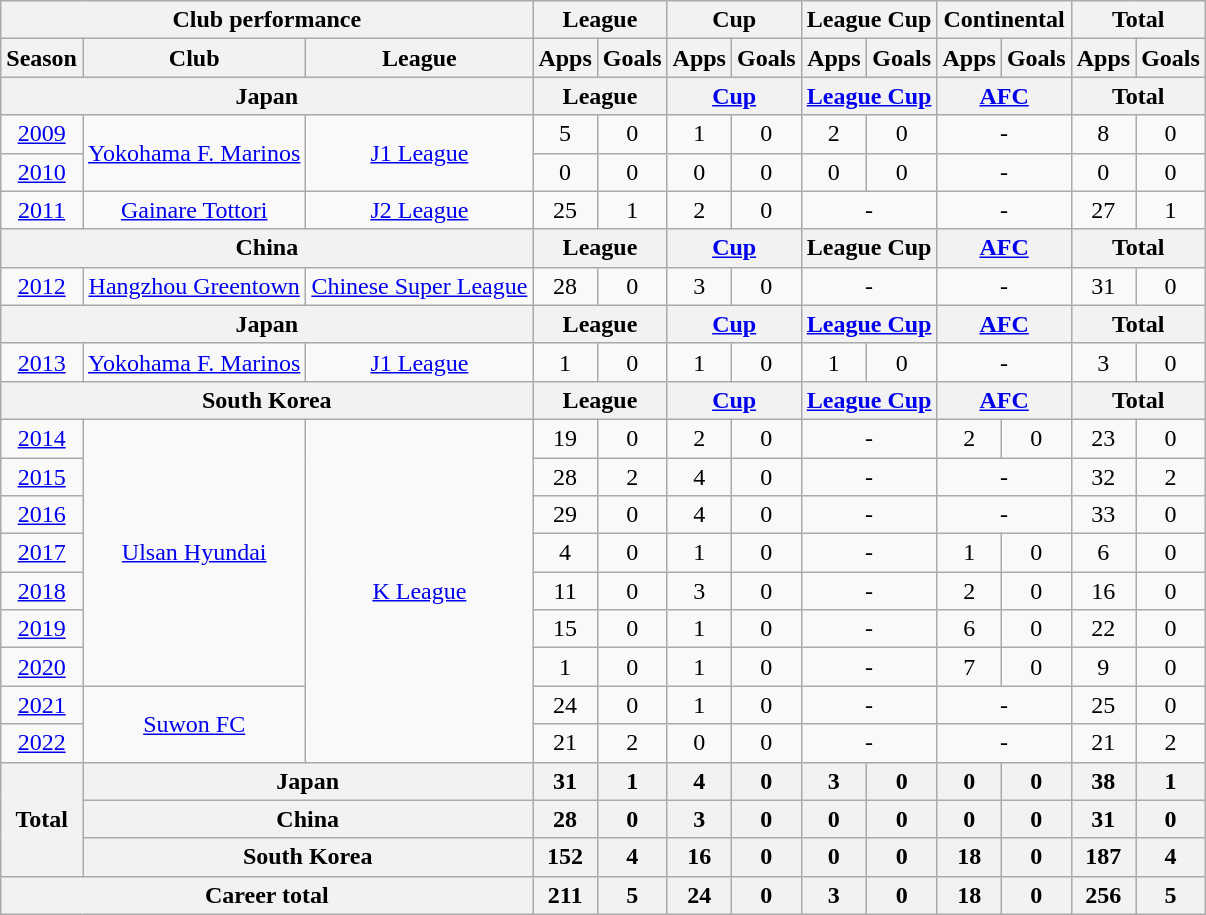<table class="wikitable" style="text-align:center">
<tr>
<th colspan=3>Club performance</th>
<th colspan=2>League</th>
<th colspan=2>Cup</th>
<th colspan=2>League Cup</th>
<th colspan=2>Continental</th>
<th colspan=2>Total</th>
</tr>
<tr>
<th>Season</th>
<th>Club</th>
<th>League</th>
<th>Apps</th>
<th>Goals</th>
<th>Apps</th>
<th>Goals</th>
<th>Apps</th>
<th>Goals</th>
<th>Apps</th>
<th>Goals</th>
<th>Apps</th>
<th>Goals</th>
</tr>
<tr>
<th colspan=3>Japan</th>
<th colspan=2>League</th>
<th colspan=2><a href='#'>Cup</a></th>
<th colspan=2><a href='#'>League Cup</a></th>
<th colspan=2><a href='#'>AFC</a></th>
<th colspan=2>Total</th>
</tr>
<tr>
<td><a href='#'>2009</a></td>
<td rowspan="2"><a href='#'>Yokohama F. Marinos</a></td>
<td rowspan="2"><a href='#'>J1 League</a></td>
<td>5</td>
<td>0</td>
<td>1</td>
<td>0</td>
<td>2</td>
<td>0</td>
<td colspan="2">-</td>
<td>8</td>
<td>0</td>
</tr>
<tr>
<td><a href='#'>2010</a></td>
<td>0</td>
<td>0</td>
<td>0</td>
<td>0</td>
<td>0</td>
<td>0</td>
<td colspan="2">-</td>
<td>0</td>
<td>0</td>
</tr>
<tr>
<td><a href='#'>2011</a></td>
<td><a href='#'>Gainare Tottori</a></td>
<td><a href='#'>J2 League</a></td>
<td>25</td>
<td>1</td>
<td>2</td>
<td>0</td>
<td colspan="2">-</td>
<td colspan="2">-</td>
<td>27</td>
<td>1</td>
</tr>
<tr>
<th colspan=3>China</th>
<th colspan=2>League</th>
<th colspan=2><a href='#'>Cup</a></th>
<th colspan=2>League Cup</th>
<th colspan=2><a href='#'>AFC</a></th>
<th colspan=2>Total</th>
</tr>
<tr>
<td><a href='#'>2012</a></td>
<td><a href='#'>Hangzhou Greentown</a></td>
<td><a href='#'>Chinese Super League</a></td>
<td>28</td>
<td>0</td>
<td>3</td>
<td>0</td>
<td colspan="2">-</td>
<td colspan="2">-</td>
<td>31</td>
<td>0</td>
</tr>
<tr>
<th colspan=3>Japan</th>
<th colspan=2>League</th>
<th colspan=2><a href='#'>Cup</a></th>
<th colspan=2><a href='#'>League Cup</a></th>
<th colspan=2><a href='#'>AFC</a></th>
<th colspan=2>Total</th>
</tr>
<tr>
<td><a href='#'>2013</a></td>
<td><a href='#'>Yokohama F. Marinos</a></td>
<td><a href='#'>J1 League</a></td>
<td>1</td>
<td>0</td>
<td>1</td>
<td>0</td>
<td>1</td>
<td>0</td>
<td colspan="2">-</td>
<td>3</td>
<td>0</td>
</tr>
<tr>
<th colspan=3>South Korea</th>
<th colspan=2>League</th>
<th colspan=2><a href='#'>Cup</a></th>
<th colspan=2><a href='#'>League Cup</a></th>
<th colspan=2><a href='#'>AFC</a></th>
<th colspan=2>Total</th>
</tr>
<tr>
<td><a href='#'>2014</a></td>
<td rowspan="7"><a href='#'>Ulsan Hyundai</a></td>
<td rowspan="9"><a href='#'>K League</a></td>
<td>19</td>
<td>0</td>
<td>2</td>
<td>0</td>
<td colspan="2">-</td>
<td>2</td>
<td>0</td>
<td>23</td>
<td>0</td>
</tr>
<tr>
<td><a href='#'>2015</a></td>
<td>28</td>
<td>2</td>
<td>4</td>
<td>0</td>
<td colspan="2">-</td>
<td colspan="2">-</td>
<td>32</td>
<td>2</td>
</tr>
<tr>
<td><a href='#'>2016</a></td>
<td>29</td>
<td>0</td>
<td>4</td>
<td>0</td>
<td colspan="2">-</td>
<td colspan="2">-</td>
<td>33</td>
<td>0</td>
</tr>
<tr>
<td><a href='#'>2017</a></td>
<td>4</td>
<td>0</td>
<td>1</td>
<td>0</td>
<td colspan="2">-</td>
<td>1</td>
<td>0</td>
<td>6</td>
<td>0</td>
</tr>
<tr>
<td><a href='#'>2018</a></td>
<td>11</td>
<td>0</td>
<td>3</td>
<td>0</td>
<td colspan="2">-</td>
<td>2</td>
<td>0</td>
<td>16</td>
<td>0</td>
</tr>
<tr>
<td><a href='#'>2019</a></td>
<td>15</td>
<td>0</td>
<td>1</td>
<td>0</td>
<td colspan="2">-</td>
<td>6</td>
<td>0</td>
<td>22</td>
<td>0</td>
</tr>
<tr>
<td><a href='#'>2020</a></td>
<td>1</td>
<td>0</td>
<td>1</td>
<td>0</td>
<td colspan="2">-</td>
<td>7</td>
<td>0</td>
<td>9</td>
<td>0</td>
</tr>
<tr>
<td><a href='#'>2021</a></td>
<td rowspan="2"><a href='#'>Suwon FC</a></td>
<td>24</td>
<td>0</td>
<td>1</td>
<td>0</td>
<td colspan="2">-</td>
<td colspan="2">-</td>
<td>25</td>
<td>0</td>
</tr>
<tr>
<td><a href='#'>2022</a></td>
<td>21</td>
<td>2</td>
<td>0</td>
<td>0</td>
<td colspan="2">-</td>
<td colspan="2">-</td>
<td>21</td>
<td>2</td>
</tr>
<tr>
<th rowspan=3>Total</th>
<th colspan=2>Japan</th>
<th>31</th>
<th>1</th>
<th>4</th>
<th>0</th>
<th>3</th>
<th>0</th>
<th>0</th>
<th>0</th>
<th>38</th>
<th>1</th>
</tr>
<tr>
<th colspan=2>China</th>
<th>28</th>
<th>0</th>
<th>3</th>
<th>0</th>
<th>0</th>
<th>0</th>
<th>0</th>
<th>0</th>
<th>31</th>
<th>0</th>
</tr>
<tr>
<th colspan=2>South Korea</th>
<th>152</th>
<th>4</th>
<th>16</th>
<th>0</th>
<th>0</th>
<th>0</th>
<th>18</th>
<th>0</th>
<th>187</th>
<th>4</th>
</tr>
<tr>
<th colspan=3>Career total</th>
<th>211</th>
<th>5</th>
<th>24</th>
<th>0</th>
<th>3</th>
<th>0</th>
<th>18</th>
<th>0</th>
<th>256</th>
<th>5</th>
</tr>
</table>
